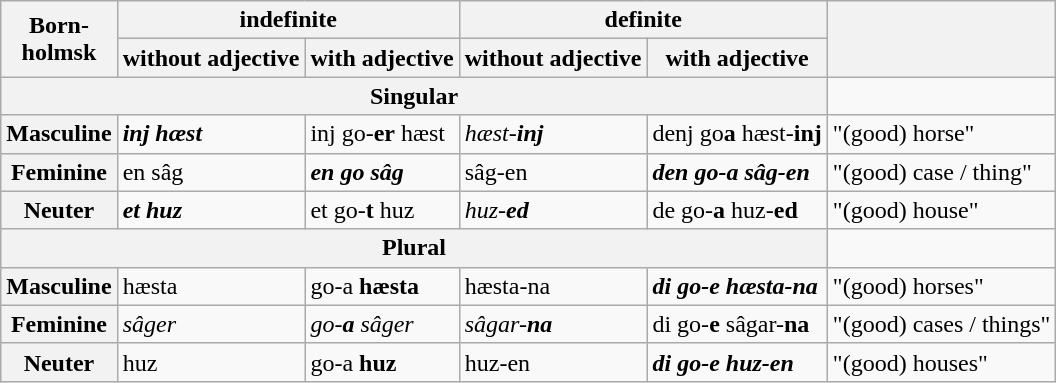<table class=wikitable>
<tr>
<th rowspan=2>Born-<br>holmsk</th>
<th colspan=2>indefinite</th>
<th colspan=2>definite</th>
<th rowspan=2></th>
</tr>
<tr>
<th>without adjective</th>
<th>with adjective</th>
<th>without adjective</th>
<th>with adjective</th>
</tr>
<tr>
<th colspan=5>Singular</th>
</tr>
<tr>
<th>Masculine</th>
<td><strong><em>inj<strong> hæst<em></td>
<td></em></strong>inj</strong> go-<strong>er</strong> hæst</em></td>
<td><em>hæst-<strong>inj<strong><em></td>
<td></em></strong>denj</strong> go<strong>a</strong> hæst-<strong>inj<strong><em></td>
<td>"(good) horse"</td>
</tr>
<tr>
<th>Feminine</th>
<td></em></strong>en</strong> sâg</em></td>
<td><strong><em>en<strong> go sâg<em></td>
<td></em>sâg-</strong>en</em></strong></td>
<td><strong><em>den<strong> go-</strong>a<strong> sâg-</strong>en</em></strong></td>
<td>"(good) case / thing"</td>
</tr>
<tr>
<th>Neuter</th>
<td><strong><em>et<strong> huz<em></td>
<td></em></strong>et</strong> go-<strong>t</strong> huz</em></td>
<td><em>huz-<strong>ed<strong><em></td>
<td></em></strong>de</strong> go-<strong>a</strong> huz-<strong>ed<strong><em></td>
<td>"(good) house"</td>
</tr>
<tr>
<th colspan=5>Plural</th>
</tr>
<tr>
<th>Masculine</th>
<td></em>hæsta<em></td>
<td></em>go-</strong>a<strong> hæsta<em></td>
<td></em>hæsta-</strong>na</em></strong></td>
<td><strong><em>di<strong> go-</strong>e<strong> hæsta-</strong>na</em></strong></td>
<td>"(good) horses"</td>
</tr>
<tr>
<th>Feminine</th>
<td><em>sâger</em></td>
<td><em>go-<strong>a</strong> sâger</em></td>
<td><em>sâgar-<strong>na<strong><em></td>
<td></em></strong>di</strong> go-<strong>e</strong> sâgar-<strong>na<strong><em></td>
<td>"(good) cases / things"</td>
</tr>
<tr>
<th>Neuter</th>
<td></em>huz<em></td>
<td></em>go-</strong>a<strong> huz<em></td>
<td></em>huz-</strong>en</em></strong></td>
<td><strong><em>di<strong> go-</strong>e<strong> huz-</strong>en</em></strong></td>
<td>"(good) houses"</td>
</tr>
</table>
